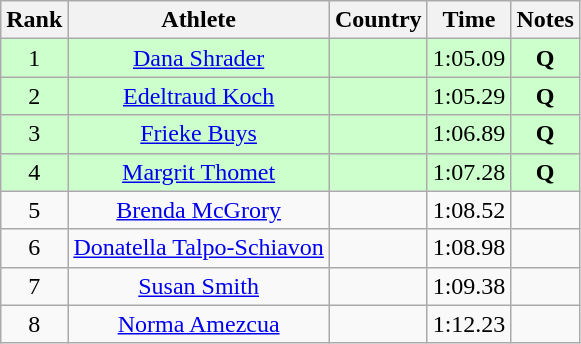<table class="wikitable sortable" style="text-align:center">
<tr>
<th>Rank</th>
<th>Athlete</th>
<th>Country</th>
<th>Time</th>
<th>Notes</th>
</tr>
<tr bgcolor=ccffcc>
<td>1</td>
<td><a href='#'>Dana Shrader</a></td>
<td align=left></td>
<td>1:05.09</td>
<td><strong>Q</strong></td>
</tr>
<tr bgcolor=ccffcc>
<td>2</td>
<td><a href='#'>Edeltraud Koch</a></td>
<td align=left></td>
<td>1:05.29</td>
<td><strong>Q</strong></td>
</tr>
<tr bgcolor=ccffcc>
<td>3</td>
<td><a href='#'>Frieke Buys</a></td>
<td align=left></td>
<td>1:06.89</td>
<td><strong>Q</strong></td>
</tr>
<tr bgcolor=ccffcc>
<td>4</td>
<td><a href='#'>Margrit Thomet</a></td>
<td align=left></td>
<td>1:07.28</td>
<td><strong>Q</strong></td>
</tr>
<tr>
<td>5</td>
<td><a href='#'>Brenda McGrory</a></td>
<td align=left></td>
<td>1:08.52</td>
<td><strong> </strong></td>
</tr>
<tr>
<td>6</td>
<td><a href='#'>Donatella Talpo-Schiavon</a></td>
<td align=left></td>
<td>1:08.98</td>
<td><strong> </strong></td>
</tr>
<tr>
<td>7</td>
<td><a href='#'>Susan Smith</a></td>
<td align=left></td>
<td>1:09.38</td>
<td><strong> </strong></td>
</tr>
<tr>
<td>8</td>
<td><a href='#'>Norma Amezcua</a></td>
<td align=left></td>
<td>1:12.23</td>
<td><strong> </strong></td>
</tr>
</table>
